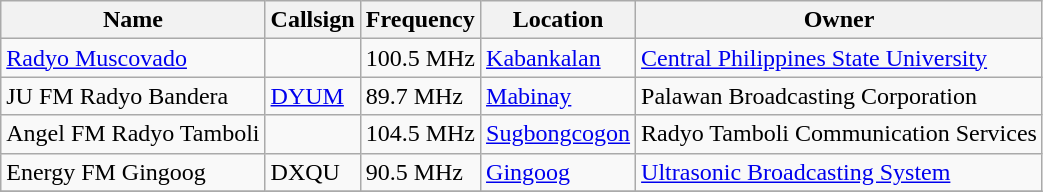<table class="wikitable">
<tr>
<th>Name</th>
<th>Callsign</th>
<th>Frequency</th>
<th>Location</th>
<th>Owner</th>
</tr>
<tr>
<td><a href='#'>Radyo Muscovado</a></td>
<td></td>
<td>100.5 MHz</td>
<td><a href='#'>Kabankalan</a></td>
<td><a href='#'>Central Philippines State University</a></td>
</tr>
<tr>
<td>JU FM Radyo Bandera</td>
<td><a href='#'>DYUM</a></td>
<td>89.7 MHz</td>
<td><a href='#'>Mabinay</a></td>
<td>Palawan Broadcasting Corporation</td>
</tr>
<tr>
<td>Angel FM Radyo Tamboli</td>
<td></td>
<td>104.5 MHz</td>
<td><a href='#'>Sugbongcogon</a></td>
<td>Radyo Tamboli Communication Services</td>
</tr>
<tr>
<td>Energy FM Gingoog</td>
<td>DXQU</td>
<td>90.5 MHz</td>
<td><a href='#'>Gingoog</a></td>
<td><a href='#'>Ultrasonic Broadcasting System</a></td>
</tr>
<tr>
</tr>
</table>
